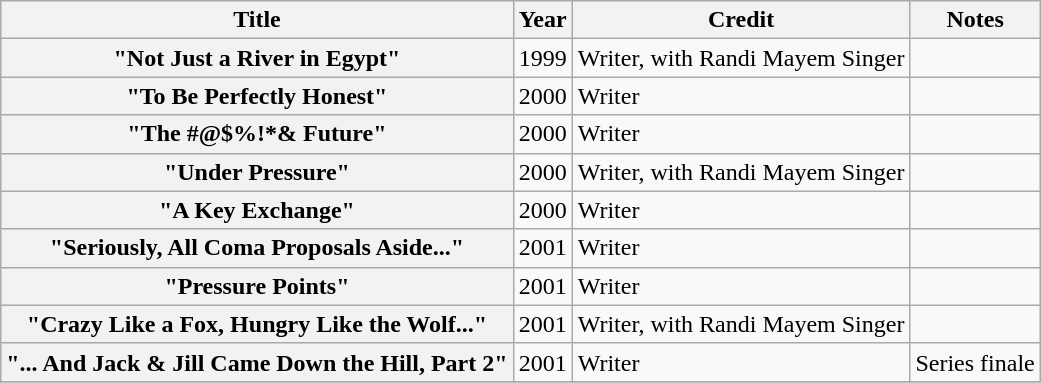<table class="wikitable sortable plainrowheaders">
<tr>
<th scope="col">Title</th>
<th scope="col">Year</th>
<th scope="col">Credit</th>
<th scope="col" class="unsortable">Notes</th>
</tr>
<tr>
<th scope="row">"Not Just a River in Egypt"</th>
<td align="center">1999</td>
<td>Writer, with Randi Mayem Singer</td>
<td></td>
</tr>
<tr>
<th scope="row">"To Be Perfectly Honest"</th>
<td align="center">2000</td>
<td>Writer</td>
<td></td>
</tr>
<tr>
<th scope="row">"The #@$%!*& Future"</th>
<td align="center">2000</td>
<td>Writer</td>
<td></td>
</tr>
<tr>
<th scope="row">"Under Pressure"</th>
<td align="center">2000</td>
<td>Writer, with Randi Mayem Singer</td>
<td></td>
</tr>
<tr>
<th scope="row">"A Key Exchange"</th>
<td align="center">2000</td>
<td>Writer</td>
<td></td>
</tr>
<tr>
<th scope="row">"Seriously, All Coma Proposals Aside..."</th>
<td align="center">2001</td>
<td>Writer</td>
<td></td>
</tr>
<tr>
<th scope="row">"Pressure Points"</th>
<td align="center">2001</td>
<td>Writer</td>
<td></td>
</tr>
<tr>
<th scope="row">"Crazy Like a Fox, Hungry Like the Wolf..."</th>
<td align="center">2001</td>
<td>Writer, with Randi Mayem Singer</td>
<td></td>
</tr>
<tr>
<th scope="row">"... And Jack & Jill Came Down the Hill, Part 2"</th>
<td align="center">2001</td>
<td>Writer</td>
<td>Series finale</td>
</tr>
<tr>
</tr>
</table>
